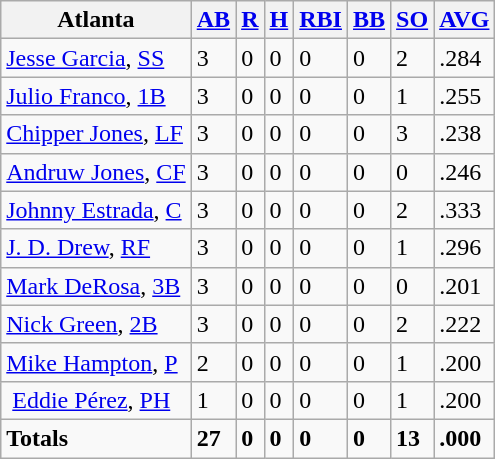<table class="wikitable sortable" border="2">
<tr>
<th>Atlanta</th>
<th><a href='#'>AB</a></th>
<th><a href='#'>R</a></th>
<th><a href='#'>H</a></th>
<th><a href='#'>RBI</a></th>
<th><a href='#'>BB</a></th>
<th><a href='#'>SO</a></th>
<th><a href='#'>AVG</a></th>
</tr>
<tr>
<td><a href='#'>Jesse Garcia</a>, <a href='#'>SS</a></td>
<td>3</td>
<td>0</td>
<td>0</td>
<td>0</td>
<td>0</td>
<td>2</td>
<td>.284</td>
</tr>
<tr>
<td><a href='#'>Julio Franco</a>, <a href='#'>1B</a></td>
<td>3</td>
<td>0</td>
<td>0</td>
<td>0</td>
<td>0</td>
<td>1</td>
<td>.255</td>
</tr>
<tr>
<td><a href='#'>Chipper Jones</a>, <a href='#'>LF</a></td>
<td>3</td>
<td>0</td>
<td>0</td>
<td>0</td>
<td>0</td>
<td>3</td>
<td>.238</td>
</tr>
<tr>
<td><a href='#'>Andruw Jones</a>, <a href='#'>CF</a></td>
<td>3</td>
<td>0</td>
<td>0</td>
<td>0</td>
<td>0</td>
<td>0</td>
<td>.246</td>
</tr>
<tr>
<td><a href='#'>Johnny Estrada</a>, <a href='#'>C</a></td>
<td>3</td>
<td>0</td>
<td>0</td>
<td>0</td>
<td>0</td>
<td>2</td>
<td>.333</td>
</tr>
<tr>
<td><a href='#'>J. D. Drew</a>, <a href='#'>RF</a></td>
<td>3</td>
<td>0</td>
<td>0</td>
<td>0</td>
<td>0</td>
<td>1</td>
<td>.296</td>
</tr>
<tr>
<td><a href='#'>Mark DeRosa</a>, <a href='#'>3B</a></td>
<td>3</td>
<td>0</td>
<td>0</td>
<td>0</td>
<td>0</td>
<td>0</td>
<td>.201</td>
</tr>
<tr>
<td><a href='#'>Nick Green</a>, <a href='#'>2B</a></td>
<td>3</td>
<td>0</td>
<td>0</td>
<td>0</td>
<td>0</td>
<td>2</td>
<td>.222</td>
</tr>
<tr>
<td><a href='#'>Mike Hampton</a>, <a href='#'>P</a></td>
<td>2</td>
<td>0</td>
<td>0</td>
<td>0</td>
<td>0</td>
<td>1</td>
<td>.200</td>
</tr>
<tr>
<td> <a href='#'>Eddie Pérez</a>, <a href='#'>PH</a></td>
<td>1</td>
<td>0</td>
<td>0</td>
<td>0</td>
<td>0</td>
<td>1</td>
<td>.200</td>
</tr>
<tr class="sortbottom">
<td><strong>Totals</strong></td>
<td><strong>27</strong></td>
<td><strong>0</strong></td>
<td><strong>0</strong></td>
<td><strong>0</strong></td>
<td><strong>0</strong></td>
<td><strong>13</strong></td>
<td><strong>.000</strong></td>
</tr>
</table>
